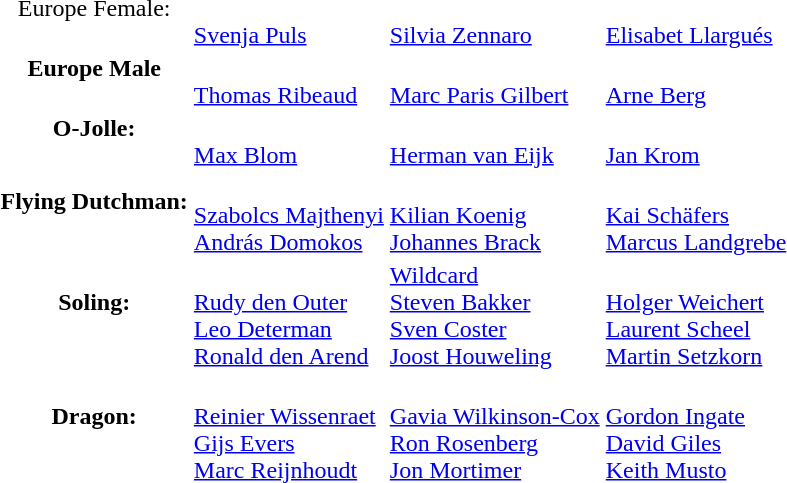<table>
<tr>
<td align=center>Europe Female:<br><br></td>
<td><br><a href='#'>Svenja Puls</a></td>
<td><br><a href='#'>Silvia Zennaro</a></td>
<td><br><a href='#'>Elisabet Llargués</a></td>
</tr>
<tr>
<td align=center><strong>Europe Male</strong><br><br></td>
<td><br><a href='#'>Thomas Ribeaud</a></td>
<td><br><a href='#'>Marc Paris Gilbert</a></td>
<td><br><a href='#'>Arne Berg</a></td>
</tr>
<tr>
<td align=center><strong>O-Jolle:</strong><br><br></td>
<td><br><a href='#'>Max Blom</a></td>
<td><br><a href='#'>Herman van Eijk</a></td>
<td><br><a href='#'>Jan Krom</a></td>
</tr>
<tr>
<td align=center><strong>Flying Dutchman:</strong><br><br></td>
<td><br><a href='#'>Szabolcs Majthenyi</a><br><a href='#'>András Domokos</a></td>
<td><br><a href='#'>Kilian Koenig</a><br><a href='#'>Johannes Brack</a></td>
<td><br><a href='#'>Kai Schäfers</a><br><a href='#'>Marcus Landgrebe</a></td>
</tr>
<tr>
<td align=center><strong>Soling:</strong><br><br></td>
<td><br><a href='#'>Rudy den Outer</a><br><a href='#'>Leo Determan</a><br><a href='#'>Ronald den Arend</a></td>
<td> <a href='#'>Wildcard</a><br><a href='#'>Steven Bakker</a><br><a href='#'>Sven Coster</a><br><a href='#'>Joost Houweling</a></td>
<td><br><a href='#'>Holger Weichert</a><br><a href='#'>Laurent Scheel</a><br><a href='#'>Martin Setzkorn</a></td>
</tr>
<tr>
<td align=center><strong>Dragon:</strong><br><br></td>
<td><br><a href='#'>Reinier Wissenraet</a><br><a href='#'>Gijs Evers</a><br><a href='#'>Marc Reijnhoudt</a></td>
<td><br><a href='#'>Gavia Wilkinson-Cox</a><br><a href='#'>Ron Rosenberg</a><br><a href='#'>Jon Mortimer</a></td>
<td><br><a href='#'>Gordon Ingate</a><br><a href='#'>David Giles</a><br><a href='#'>Keith Musto</a></td>
</tr>
</table>
